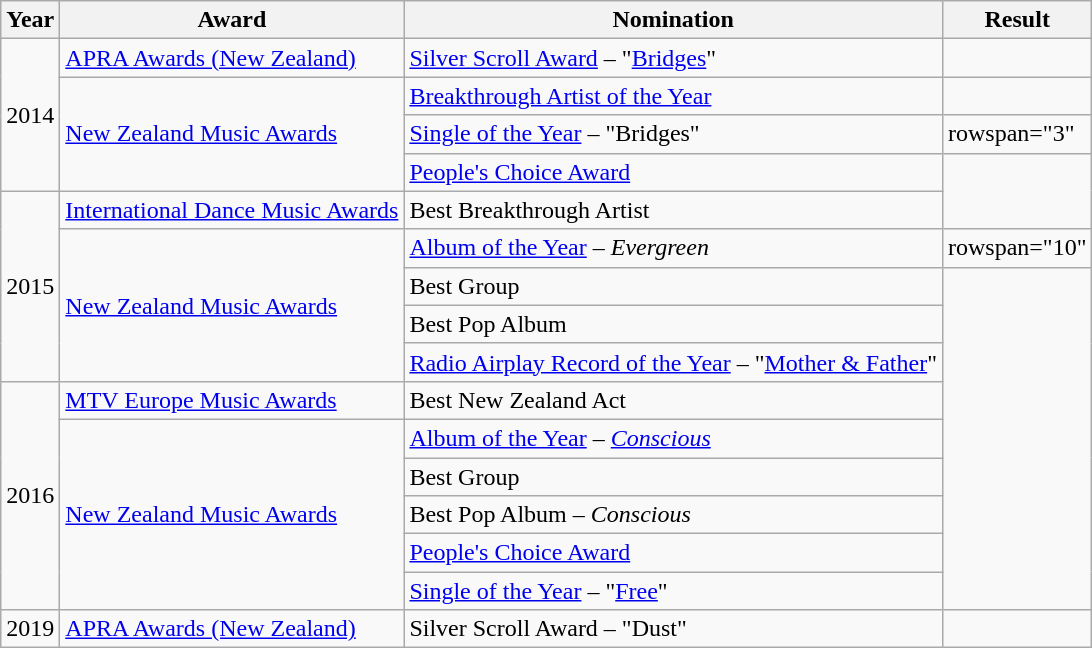<table class="wikitable">
<tr>
<th>Year</th>
<th>Award</th>
<th>Nomination</th>
<th>Result</th>
</tr>
<tr>
<td rowspan="4">2014</td>
<td><a href='#'>APRA Awards (New Zealand)</a></td>
<td><a href='#'>Silver Scroll Award</a> – "<a href='#'>Bridges</a>"</td>
<td></td>
</tr>
<tr>
<td rowspan="3"><a href='#'>New Zealand Music Awards</a></td>
<td><a href='#'>Breakthrough Artist of the Year</a></td>
<td></td>
</tr>
<tr>
<td><a href='#'>Single of the Year</a> – "Bridges"</td>
<td>rowspan="3" </td>
</tr>
<tr>
<td><a href='#'>People's Choice Award</a></td>
</tr>
<tr>
<td rowspan="5">2015</td>
<td><a href='#'>International Dance Music Awards</a></td>
<td>Best Breakthrough Artist</td>
</tr>
<tr>
<td rowspan="4"><a href='#'>New Zealand Music Awards</a></td>
<td><a href='#'>Album of the Year</a> – <em>Evergreen</em></td>
<td>rowspan="10" </td>
</tr>
<tr>
<td>Best Group</td>
</tr>
<tr>
<td>Best Pop Album</td>
</tr>
<tr>
<td><a href='#'>Radio Airplay Record of the Year</a> – "<a href='#'>Mother & Father</a>"</td>
</tr>
<tr>
<td rowspan="6">2016</td>
<td><a href='#'>MTV Europe Music Awards</a></td>
<td>Best New Zealand Act</td>
</tr>
<tr>
<td rowspan="5"><a href='#'>New Zealand Music Awards</a></td>
<td><a href='#'>Album of the Year</a> – <em><a href='#'>Conscious</a></em></td>
</tr>
<tr>
<td>Best Group</td>
</tr>
<tr>
<td>Best Pop Album – <em>Conscious</em></td>
</tr>
<tr>
<td><a href='#'>People's Choice Award</a></td>
</tr>
<tr>
<td><a href='#'>Single of the Year</a> –  "<a href='#'>Free</a>"</td>
</tr>
<tr>
<td>2019</td>
<td><a href='#'>APRA Awards (New Zealand)</a></td>
<td>Silver Scroll Award – "Dust"</td>
<td></td>
</tr>
</table>
